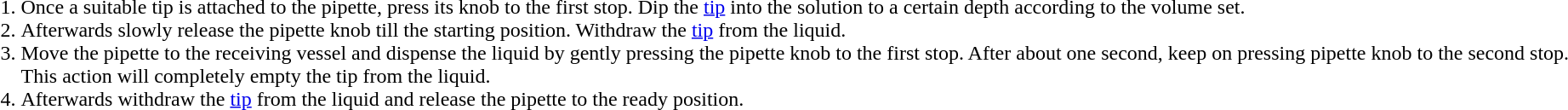<table>
<tr>
<td></td>
<td><br><ol><li>Once a suitable tip is attached to the pipette, press its knob to the first stop. Dip the <a href='#'>tip</a> into the solution to a certain depth according to the volume set.</li><li>Afterwards slowly release the pipette knob till the starting position. Withdraw the <a href='#'>tip</a> from the liquid.</li><li>Move the pipette to the receiving vessel and dispense the liquid by gently pressing the pipette knob to the first stop. After about one second, keep on pressing pipette knob to the second stop. This action will completely empty the tip from the liquid.</li><li>Afterwards withdraw the <a href='#'>tip</a> from the liquid and release the pipette to the ready position.</li></ol></td>
</tr>
</table>
